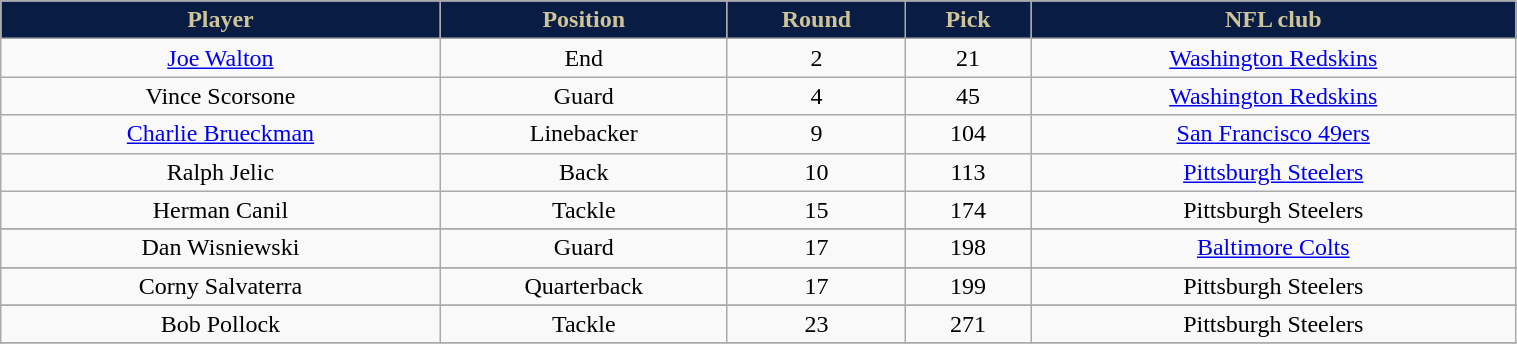<table class="wikitable" width="80%">
<tr align="center"  style="background:#091C44;color:#CEC499;">
<td><strong>Player</strong></td>
<td><strong>Position</strong></td>
<td><strong>Round</strong></td>
<td><strong>Pick</strong></td>
<td><strong>NFL club</strong></td>
</tr>
<tr align="center" bgcolor="">
<td><a href='#'>Joe Walton</a></td>
<td>End</td>
<td>2</td>
<td>21</td>
<td><a href='#'>Washington Redskins</a></td>
</tr>
<tr align="center" bgcolor="">
<td>Vince Scorsone</td>
<td>Guard</td>
<td>4</td>
<td>45</td>
<td><a href='#'>Washington Redskins</a></td>
</tr>
<tr align="center" bgcolor="">
<td><a href='#'>Charlie Brueckman</a></td>
<td>Linebacker</td>
<td>9</td>
<td>104</td>
<td><a href='#'>San Francisco 49ers</a></td>
</tr>
<tr align="center" bgcolor="">
<td>Ralph Jelic</td>
<td>Back</td>
<td>10</td>
<td>113</td>
<td><a href='#'>Pittsburgh Steelers</a></td>
</tr>
<tr align="center" bgcolor="">
<td>Herman Canil</td>
<td>Tackle</td>
<td>15</td>
<td>174</td>
<td>Pittsburgh Steelers</td>
</tr>
<tr align="center" bgcolor="">
</tr>
<tr align="center" bgcolor="">
<td>Dan Wisniewski</td>
<td>Guard</td>
<td>17</td>
<td>198</td>
<td><a href='#'>Baltimore Colts</a></td>
</tr>
<tr align="center" bgcolor="">
</tr>
<tr align="center" bgcolor="">
<td>Corny Salvaterra</td>
<td>Quarterback</td>
<td>17</td>
<td>199</td>
<td>Pittsburgh Steelers</td>
</tr>
<tr align="center" bgcolor="">
</tr>
<tr align="center" bgcolor="">
<td>Bob Pollock</td>
<td>Tackle</td>
<td>23</td>
<td>271</td>
<td>Pittsburgh Steelers</td>
</tr>
<tr align="center" bgcolor="">
</tr>
</table>
